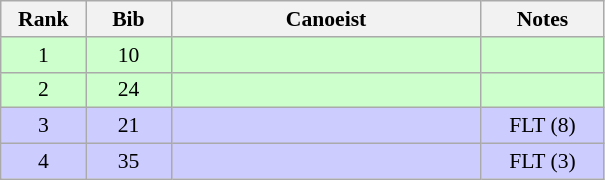<table class="wikitable" style="font-size:90%; text-align:center">
<tr>
<th width="50">Rank</th>
<th width="50">Bib</th>
<th width="200">Canoeist</th>
<th width="75">Notes</th>
</tr>
<tr bgcolor="#CCFFCC">
<td>1</td>
<td>10</td>
<td align="left"></td>
<td></td>
</tr>
<tr bgcolor="#CCFFCC">
<td>2</td>
<td>24</td>
<td align="left"></td>
<td></td>
</tr>
<tr bgcolor="#CCCCFF">
<td>3</td>
<td>21</td>
<td align="left"></td>
<td>FLT (8)</td>
</tr>
<tr bgcolor="#CCCCFF">
<td>4</td>
<td>35</td>
<td align="left"></td>
<td>FLT (3)</td>
</tr>
</table>
